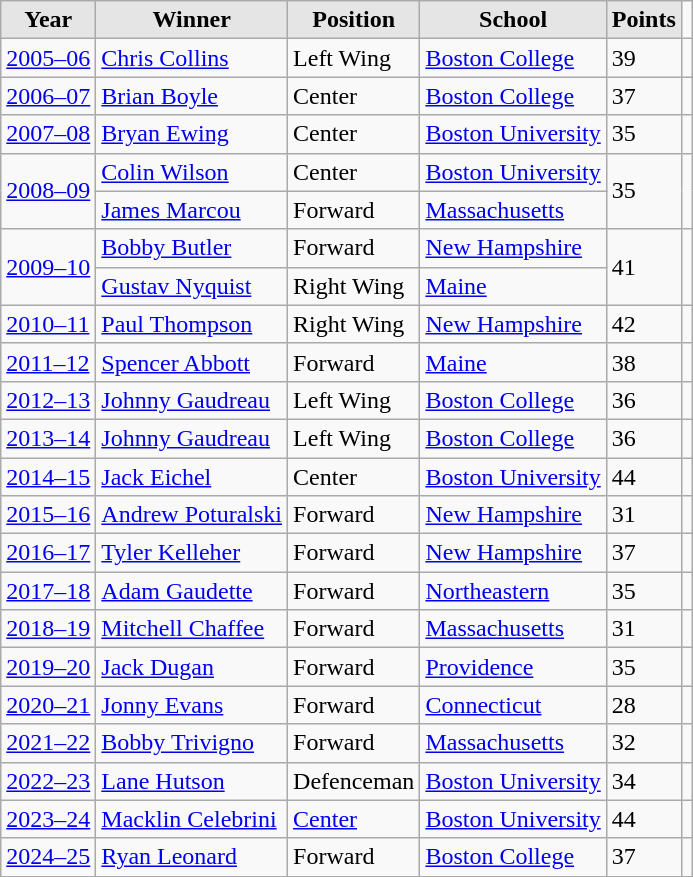<table class="wikitable sortable">
<tr>
<th style="background:#e5e5e5;">Year</th>
<th style="background:#e5e5e5;">Winner</th>
<th style="background:#e5e5e5;">Position</th>
<th style="background:#e5e5e5;">School</th>
<th style="background:#e5e5e5;">Points</th>
</tr>
<tr>
<td><a href='#'>2005–06</a></td>
<td><a href='#'>Chris Collins</a></td>
<td>Left Wing</td>
<td><a href='#'>Boston College</a></td>
<td>39</td>
<td></td>
</tr>
<tr>
<td><a href='#'>2006–07</a></td>
<td><a href='#'>Brian Boyle</a></td>
<td>Center</td>
<td><a href='#'>Boston College</a></td>
<td>37</td>
<td></td>
</tr>
<tr>
<td><a href='#'>2007–08</a></td>
<td><a href='#'>Bryan Ewing</a></td>
<td>Center</td>
<td><a href='#'>Boston University</a></td>
<td>35</td>
<td></td>
</tr>
<tr>
<td rowspan=2><a href='#'>2008–09</a></td>
<td><a href='#'>Colin Wilson</a></td>
<td>Center</td>
<td><a href='#'>Boston University</a></td>
<td rowspan=2>35</td>
<td rowspan=2></td>
</tr>
<tr>
<td><a href='#'>James Marcou</a></td>
<td>Forward</td>
<td><a href='#'>Massachusetts</a></td>
</tr>
<tr>
<td rowspan=2><a href='#'>2009–10</a></td>
<td><a href='#'>Bobby Butler</a></td>
<td>Forward</td>
<td><a href='#'>New Hampshire</a></td>
<td rowspan=2>41</td>
<td rowspan=2></td>
</tr>
<tr>
<td><a href='#'>Gustav Nyquist</a></td>
<td>Right Wing</td>
<td><a href='#'>Maine</a></td>
</tr>
<tr>
<td><a href='#'>2010–11</a></td>
<td><a href='#'>Paul Thompson</a></td>
<td>Right Wing</td>
<td><a href='#'>New Hampshire</a></td>
<td>42</td>
<td></td>
</tr>
<tr>
<td><a href='#'>2011–12</a></td>
<td><a href='#'>Spencer Abbott</a></td>
<td>Forward</td>
<td><a href='#'>Maine</a></td>
<td>38</td>
<td></td>
</tr>
<tr>
<td><a href='#'>2012–13</a></td>
<td><a href='#'>Johnny Gaudreau</a></td>
<td>Left Wing</td>
<td><a href='#'>Boston College</a></td>
<td>36</td>
<td></td>
</tr>
<tr>
<td><a href='#'>2013–14</a></td>
<td><a href='#'>Johnny Gaudreau</a></td>
<td>Left Wing</td>
<td><a href='#'>Boston College</a></td>
<td>36</td>
<td></td>
</tr>
<tr>
<td><a href='#'>2014–15</a></td>
<td><a href='#'>Jack Eichel</a></td>
<td>Center</td>
<td><a href='#'>Boston University</a></td>
<td>44</td>
<td></td>
</tr>
<tr>
<td><a href='#'>2015–16</a></td>
<td><a href='#'>Andrew Poturalski</a></td>
<td>Forward</td>
<td><a href='#'>New Hampshire</a></td>
<td>31</td>
<td></td>
</tr>
<tr>
<td><a href='#'>2016–17</a></td>
<td><a href='#'>Tyler Kelleher</a></td>
<td>Forward</td>
<td><a href='#'>New Hampshire</a></td>
<td>37</td>
<td></td>
</tr>
<tr>
<td><a href='#'>2017–18</a></td>
<td><a href='#'>Adam Gaudette</a></td>
<td>Forward</td>
<td><a href='#'>Northeastern</a></td>
<td>35</td>
<td></td>
</tr>
<tr>
<td><a href='#'>2018–19</a></td>
<td><a href='#'>Mitchell Chaffee</a></td>
<td>Forward</td>
<td><a href='#'>Massachusetts</a></td>
<td>31</td>
<td></td>
</tr>
<tr>
<td><a href='#'>2019–20</a></td>
<td><a href='#'>Jack Dugan</a></td>
<td>Forward</td>
<td><a href='#'>Providence</a></td>
<td>35</td>
<td></td>
</tr>
<tr>
<td><a href='#'>2020–21</a></td>
<td><a href='#'>Jonny Evans</a></td>
<td>Forward</td>
<td><a href='#'>Connecticut</a></td>
<td>28</td>
<td></td>
</tr>
<tr>
<td><a href='#'>2021–22</a></td>
<td><a href='#'>Bobby Trivigno</a></td>
<td>Forward</td>
<td><a href='#'>Massachusetts</a></td>
<td>32</td>
<td></td>
</tr>
<tr>
<td><a href='#'>2022–23</a></td>
<td><a href='#'>Lane Hutson</a></td>
<td>Defenceman</td>
<td><a href='#'>Boston University</a></td>
<td>34</td>
<td></td>
</tr>
<tr>
<td><a href='#'>2023–24</a></td>
<td><a href='#'>Macklin Celebrini</a></td>
<td><a href='#'>Center</a></td>
<td><a href='#'>Boston University</a></td>
<td>44</td>
<td></td>
</tr>
<tr>
<td><a href='#'>2024–25</a></td>
<td><a href='#'>Ryan Leonard</a></td>
<td>Forward</td>
<td><a href='#'>Boston College</a></td>
<td>37</td>
<td></td>
</tr>
<tr>
</tr>
</table>
